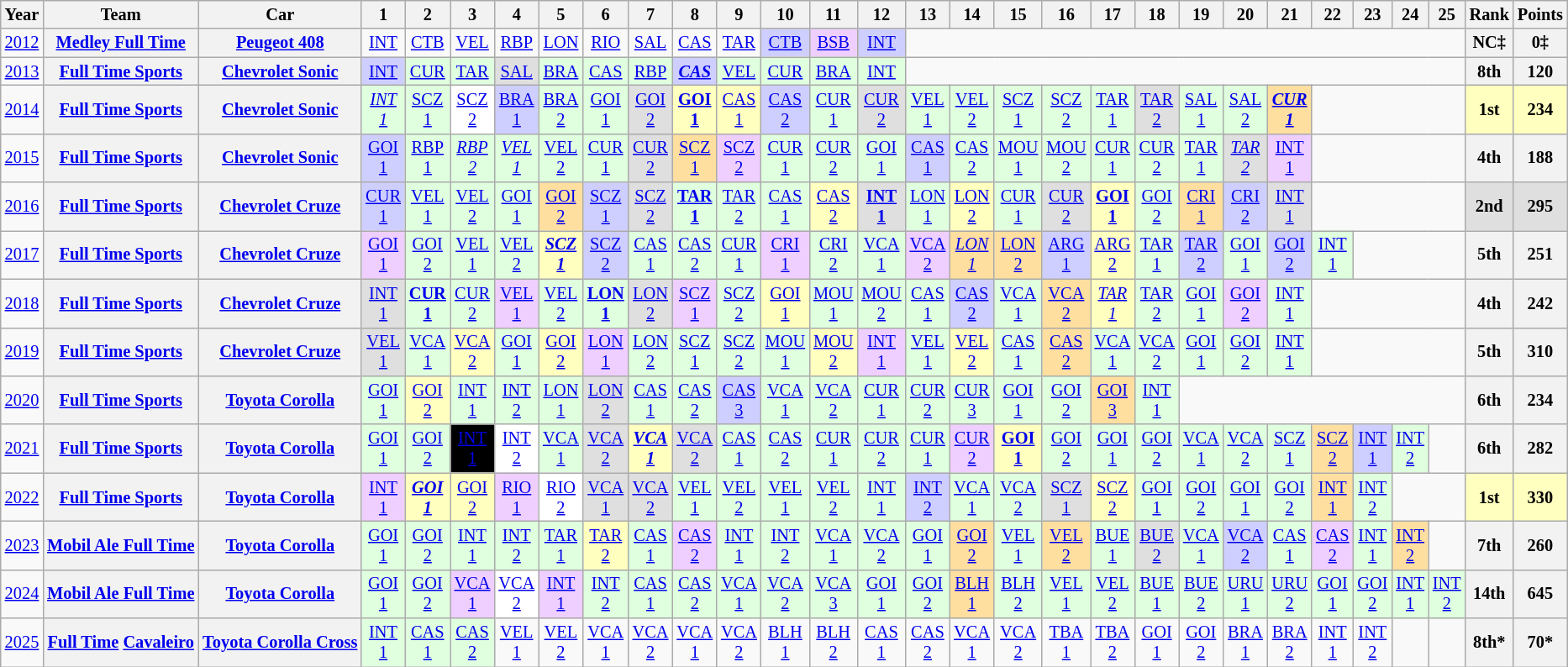<table class="wikitable" style="text-align:center; font-size:85%">
<tr>
<th>Year</th>
<th>Team</th>
<th>Car</th>
<th>1</th>
<th>2</th>
<th>3</th>
<th>4</th>
<th>5</th>
<th>6</th>
<th>7</th>
<th>8</th>
<th>9</th>
<th>10</th>
<th>11</th>
<th>12</th>
<th>13</th>
<th>14</th>
<th>15</th>
<th>16</th>
<th>17</th>
<th>18</th>
<th>19</th>
<th>20</th>
<th>21</th>
<th>22</th>
<th>23</th>
<th>24</th>
<th>25</th>
<th>Rank</th>
<th>Points</th>
</tr>
<tr>
<td><a href='#'>2012</a></td>
<th nowrap><a href='#'>Medley Full Time</a></th>
<th nowrap><a href='#'>Peugeot 408</a></th>
<td><a href='#'>INT</a></td>
<td><a href='#'>CTB</a></td>
<td><a href='#'>VEL</a></td>
<td><a href='#'>RBP</a></td>
<td><a href='#'>LON</a></td>
<td><a href='#'>RIO</a></td>
<td><a href='#'>SAL</a></td>
<td><a href='#'>CAS</a></td>
<td><a href='#'>TAR</a></td>
<td style="background:#cfcfff;"><a href='#'>CTB</a><br></td>
<td style="background:#efcfff;"><a href='#'>BSB</a><br></td>
<td style="background:#cfcfff;"><a href='#'>INT</a><br></td>
<td colspan=13></td>
<th>NC‡</th>
<th>0‡</th>
</tr>
<tr>
<td><a href='#'>2013</a></td>
<th nowrap><a href='#'>Full Time Sports</a></th>
<th nowrap><a href='#'>Chevrolet Sonic</a></th>
<td style="background:#CFCFFF;"><a href='#'>INT</a><br></td>
<td style="background:#DFFFDF;"><a href='#'>CUR</a><br></td>
<td style="background:#DFFFDF;"><a href='#'>TAR</a><br></td>
<td style="background:#DFDFDF;"><a href='#'>SAL</a><br></td>
<td style="background:#DFFFDF;"><a href='#'>BRA</a><br></td>
<td style="background:#DFFFDF;"><a href='#'>CAS</a><br></td>
<td style="background:#DFFFDF;"><a href='#'>RBP</a><br></td>
<td style="background:#CFCFFF;"><strong><em><a href='#'>CAS</a></em></strong><br></td>
<td style="background:#DFFFDF;"><a href='#'>VEL</a><br></td>
<td style="background:#DFFFDF;"><a href='#'>CUR</a><br></td>
<td style="background:#DFFFDF;"><a href='#'>BRA</a><br></td>
<td style="background:#DFFFDF;"><a href='#'>INT</a><br></td>
<td colspan=13></td>
<th>8th</th>
<th>120</th>
</tr>
<tr>
<td><a href='#'>2014</a></td>
<th nowrap><a href='#'>Full Time Sports</a></th>
<th nowrap><a href='#'>Chevrolet Sonic</a></th>
<td style="background:#DFFFDF;"><em><a href='#'>INT<br>1</a></em><br></td>
<td style="background:#DFFFDF;"><a href='#'>SCZ<br>1</a><br></td>
<td style="background:#FFFFFF;"><a href='#'>SCZ<br>2</a><br></td>
<td style="background:#CFCFFF;"><a href='#'>BRA<br>1</a><br></td>
<td style="background:#DFFFDF;"><a href='#'>BRA<br>2</a><br></td>
<td style="background:#DFFFDF;"><a href='#'>GOI<br>1</a><br></td>
<td style="background:#DFDFDF;"><a href='#'>GOI<br>2</a><br></td>
<td style="background:#FFFFBF;"><strong><a href='#'>GOI<br>1</a></strong><br></td>
<td style="background:#FFFFBF;"><a href='#'>CAS<br>1</a><br></td>
<td style="background:#CFCFFF;"><a href='#'>CAS<br>2</a><br></td>
<td style="background:#DFFFDF;"><a href='#'>CUR<br>1</a><br></td>
<td style="background:#DFDFDF;"><a href='#'>CUR<br>2</a><br></td>
<td style="background:#DFFFDF;"><a href='#'>VEL<br>1</a><br></td>
<td style="background:#DFFFDF;"><a href='#'>VEL<br>2</a><br></td>
<td style="background:#DFFFDF;"><a href='#'>SCZ<br>1</a><br></td>
<td style="background:#DFFFDF;"><a href='#'>SCZ<br>2</a><br></td>
<td style="background:#DFFFDF;"><a href='#'>TAR<br>1</a><br></td>
<td style="background:#DFDFDF;"><a href='#'>TAR<br>2</a><br></td>
<td style="background:#DFFFDF;"><a href='#'>SAL<br>1</a><br></td>
<td style="background:#DFFFDF;"><a href='#'>SAL<br>2</a><br></td>
<td style="background:#FFDF9F;"><strong><em><a href='#'>CUR<br>1</a></em></strong><br></td>
<td colspan=4></td>
<th style="background:#FFFFBF;">1st</th>
<th style="background:#FFFFBF;">234</th>
</tr>
<tr>
<td><a href='#'>2015</a></td>
<th nowrap><a href='#'>Full Time Sports</a></th>
<th nowrap><a href='#'>Chevrolet Sonic</a></th>
<td style="background:#CFCFFF;"><a href='#'>GOI<br>1</a><br></td>
<td style="background:#DFFFDF;"><a href='#'>RBP<br>1</a><br></td>
<td style="background:#DFFFDF;"><em><a href='#'>RBP<br>2</a></em><br></td>
<td style="background:#DFFFDF;"><em><a href='#'>VEL<br>1</a></em><br></td>
<td style="background:#DFFFDF;"><a href='#'>VEL<br>2</a><br></td>
<td style="background:#DFFFDF;"><a href='#'>CUR<br>1</a><br></td>
<td style="background:#DFDFDF;"><a href='#'>CUR<br>2</a><br></td>
<td style="background:#FFDF9F;"><a href='#'>SCZ<br>1</a><br></td>
<td style="background:#EFCFFF;"><a href='#'>SCZ<br>2</a><br></td>
<td style="background:#DFFFDF;"><a href='#'>CUR<br>1</a><br></td>
<td style="background:#DFFFDF;"><a href='#'>CUR<br>2</a><br></td>
<td style="background:#DFFFDF;"><a href='#'>GOI<br>1</a><br></td>
<td style="background:#CFCFFF;"><a href='#'>CAS<br>1</a><br></td>
<td style="background:#DFFFDF;"><a href='#'>CAS<br>2</a><br></td>
<td style="background:#DFFFDF;"><a href='#'>MOU<br>1</a><br></td>
<td style="background:#DFFFDF;"><a href='#'>MOU<br>2</a><br></td>
<td style="background:#DFFFDF;"><a href='#'>CUR<br>1</a><br></td>
<td style="background:#DFFFDF;"><a href='#'>CUR<br>2</a><br></td>
<td style="background:#DFFFDF;"><a href='#'>TAR<br>1</a><br></td>
<td style="background:#DFDFDF;"><em><a href='#'>TAR<br>2</a></em><br></td>
<td style="background:#EFCFFF;"><a href='#'>INT<br>1</a><br></td>
<td colspan=4></td>
<th>4th</th>
<th>188</th>
</tr>
<tr>
<td><a href='#'>2016</a></td>
<th nowrap><a href='#'>Full Time Sports</a></th>
<th nowrap><a href='#'>Chevrolet Cruze</a></th>
<td style="background:#CFCFFF;"><a href='#'>CUR<br>1</a><br></td>
<td style="background:#DFFFDF;"><a href='#'>VEL<br>1</a><br></td>
<td style="background:#DFFFDF;"><a href='#'>VEL<br>2</a><br></td>
<td style="background:#DFFFDF;"><a href='#'>GOI<br>1</a><br></td>
<td style="background:#FFDF9F;"><a href='#'>GOI<br>2</a><br></td>
<td style="background:#CFCFFF;"><a href='#'>SCZ<br>1</a><br></td>
<td style="background:#DFDFDF;"><a href='#'>SCZ<br>2</a><br></td>
<td style="background:#DFFFDF;"><strong><a href='#'>TAR<br>1</a></strong><br></td>
<td style="background:#DFFFDF;"><a href='#'>TAR<br>2</a><br></td>
<td style="background:#DFFFDF;"><a href='#'>CAS<br>1</a><br></td>
<td style="background:#FFFFBF;"><a href='#'>CAS<br>2</a><br></td>
<td style="background:#DFDFDF;"><strong><a href='#'>INT<br>1</a></strong><br></td>
<td style="background:#DFFFDF;"><a href='#'>LON<br>1</a><br></td>
<td style="background:#FFFFBF;"><a href='#'>LON<br>2</a><br></td>
<td style="background:#DFFFDF;"><a href='#'>CUR<br>1</a><br></td>
<td style="background:#DFDFDF;"><a href='#'>CUR<br>2</a><br></td>
<td style="background:#FFFFBF;"><strong><a href='#'>GOI<br>1</a></strong><br></td>
<td style="background:#DFFFDF;"><a href='#'>GOI<br>2</a><br></td>
<td style="background:#FFDF9F;"><a href='#'>CRI<br>1</a><br></td>
<td style="background:#CFCFFF;"><a href='#'>CRI<br>2</a><br></td>
<td style="background:#DFDFDF;"><a href='#'>INT<br>1</a><br></td>
<td colspan=4></td>
<th style="background:#DFDFDF;">2nd</th>
<th style="background:#DFDFDF;">295</th>
</tr>
<tr>
<td><a href='#'>2017</a></td>
<th nowrap><a href='#'>Full Time Sports</a></th>
<th nowrap><a href='#'>Chevrolet Cruze</a></th>
<td style="background:#EFCFFF;"><a href='#'>GOI<br>1</a><br></td>
<td style="background:#DFFFDF;"><a href='#'>GOI<br>2</a><br></td>
<td style="background:#DFFFDF;"><a href='#'>VEL<br>1</a><br></td>
<td style="background:#DFFFDF;"><a href='#'>VEL<br>2</a><br></td>
<td style="background:#FFFFBF;"><strong><em><a href='#'>SCZ<br>1</a></em></strong><br></td>
<td style="background:#CFCFFF;"><a href='#'>SCZ<br>2</a><br></td>
<td style="background:#DFFFDF;"><a href='#'>CAS<br>1</a><br></td>
<td style="background:#DFFFDF;"><a href='#'>CAS<br>2</a><br></td>
<td style="background:#DFFFDF;"><a href='#'>CUR<br>1</a><br></td>
<td style="background:#EFCFFF;"><a href='#'>CRI<br>1</a><br></td>
<td style="background:#DFFFDF;"><a href='#'>CRI<br>2</a><br></td>
<td style="background:#DFFFDF;"><a href='#'>VCA<br>1</a><br></td>
<td style="background:#EFCFFF;"><a href='#'>VCA<br>2</a><br></td>
<td style="background:#FFDF9F;"><em><a href='#'>LON<br>1</a></em><br></td>
<td style="background:#FFDF9F;"><a href='#'>LON<br>2</a><br></td>
<td style="background:#CFCFFF;"><a href='#'>ARG<br>1</a><br></td>
<td style="background:#FFFFBF;"><a href='#'>ARG<br>2</a><br></td>
<td style="background:#DFFFDF;"><a href='#'>TAR<br>1</a><br></td>
<td style="background:#CFCFFF;"><a href='#'>TAR<br>2</a><br></td>
<td style="background:#DFFFDF;"><a href='#'>GOI<br>1</a><br></td>
<td style="background:#CFCFFF;"><a href='#'>GOI<br>2</a><br></td>
<td style="background:#DFFFDF;"><a href='#'>INT<br>1</a><br></td>
<td colspan=3></td>
<th>5th</th>
<th>251</th>
</tr>
<tr>
<td><a href='#'>2018</a></td>
<th nowrap><a href='#'>Full Time Sports</a></th>
<th nowrap><a href='#'>Chevrolet Cruze</a></th>
<td style="background:#DFDFDF;"><a href='#'>INT<br>1</a><br></td>
<td style="background:#DFFFDF;"><strong><a href='#'>CUR<br>1</a></strong><br></td>
<td style="background:#DFFFDF;"><a href='#'>CUR<br>2</a><br></td>
<td style="background:#EFCFFF;"><a href='#'>VEL<br>1</a><br></td>
<td style="background:#DFFFDF;"><a href='#'>VEL<br>2</a><br></td>
<td style="background:#DFFFDF;"><strong><a href='#'>LON<br>1</a></strong><br></td>
<td style="background:#DFDFDF;"><a href='#'>LON<br>2</a><br></td>
<td style="background:#EFCFFF;"><a href='#'>SCZ<br>1</a><br></td>
<td style="background:#DFFFDF;"><a href='#'>SCZ<br>2</a><br></td>
<td style="background:#FFFFBF;"><a href='#'>GOI<br>1</a><br></td>
<td style="background:#DFFFDF;"><a href='#'>MOU<br>1</a><br></td>
<td style="background:#DFFFDF;"><a href='#'>MOU<br>2</a><br></td>
<td style="background:#DFFFDF;"><a href='#'>CAS<br>1</a><br></td>
<td style="background:#CFCFFF;"><a href='#'>CAS<br>2</a><br></td>
<td style="background:#DFFFDF;"><a href='#'>VCA<br>1</a><br></td>
<td style="background:#FFDF9F;"><a href='#'>VCA<br>2</a><br></td>
<td style="background:#FFFFBF;"><em><a href='#'>TAR<br>1</a></em><br></td>
<td style="background:#DFFFDF;"><a href='#'>TAR<br>2</a><br></td>
<td style="background:#DFFFDF;"><a href='#'>GOI<br>1</a><br></td>
<td style="background:#EFCFFF;"><a href='#'>GOI<br>2</a><br></td>
<td style="background:#DFFFDF;"><a href='#'>INT<br>1</a><br></td>
<td colspan=4></td>
<th>4th</th>
<th>242</th>
</tr>
<tr>
<td><a href='#'>2019</a></td>
<th nowrap><a href='#'>Full Time Sports</a></th>
<th nowrap><a href='#'>Chevrolet Cruze</a></th>
<td style="background:#DFDFDF;"><a href='#'>VEL<br>1</a><br></td>
<td style="background:#DFFFDF;"><a href='#'>VCA<br>1</a><br></td>
<td style="background:#FFFFBF;"><a href='#'>VCA<br>2</a><br></td>
<td style="background:#DFFFDF;"><a href='#'>GOI<br>1</a><br></td>
<td style="background:#FFFFBF;"><a href='#'>GOI<br>2</a><br></td>
<td style="background:#EFCFFF;"><a href='#'>LON<br>1</a><br></td>
<td style="background:#DFFFDF;"><a href='#'>LON<br>2</a><br></td>
<td style="background:#DFFFDF;"><a href='#'>SCZ<br>1</a><br></td>
<td style="background:#DFFFDF;"><a href='#'>SCZ<br>2</a><br></td>
<td style="background:#DFFFDF;"><a href='#'>MOU<br>1</a><br></td>
<td style="background:#FFFFBF;"><a href='#'>MOU<br>2</a><br></td>
<td style="background:#EFCFFF;"><a href='#'>INT<br>1</a><br></td>
<td style="background:#DFFFDF;"><a href='#'>VEL<br>1</a><br></td>
<td style="background:#FFFFBF;"><a href='#'>VEL<br>2</a><br></td>
<td style="background:#DFFFDF;"><a href='#'>CAS<br>1</a><br></td>
<td style="background:#FFDF9F;"><a href='#'>CAS<br>2</a><br></td>
<td style="background:#DFFFDF;"><a href='#'>VCA<br>1</a><br></td>
<td style="background:#DFFFDF;"><a href='#'>VCA<br>2</a><br></td>
<td style="background:#DFFFDF;"><a href='#'>GOI<br>1</a><br></td>
<td style="background:#DFFFDF;"><a href='#'>GOI<br>2</a><br></td>
<td style="background:#DFFFDF;"><a href='#'>INT<br>1</a><br></td>
<td colspan=4></td>
<th>5th</th>
<th>310</th>
</tr>
<tr>
<td><a href='#'>2020</a></td>
<th nowrap><a href='#'>Full Time Sports</a></th>
<th nowrap><a href='#'>Toyota Corolla</a></th>
<td style="background:#DFFFDF;"><a href='#'>GOI<br>1</a><br></td>
<td style="background:#FFFFBF;"><a href='#'>GOI<br>2</a><br></td>
<td style="background:#DFFFDF;"><a href='#'>INT<br>1</a><br></td>
<td style="background:#DFFFDF;"><a href='#'>INT<br>2</a><br></td>
<td style="background:#DFFFDF;"><a href='#'>LON<br>1</a><br></td>
<td style="background:#DFDFDF;"><a href='#'>LON<br>2</a><br></td>
<td style="background:#DFFFDF;"><a href='#'>CAS<br>1</a><br></td>
<td style="background:#DFFFDF;"><a href='#'>CAS<br>2</a><br></td>
<td style="background:#CFCFFF;"><a href='#'>CAS<br>3</a><br></td>
<td style="background:#DFFFDF;"><a href='#'>VCA<br>1</a><br></td>
<td style="background:#DFFFDF;"><a href='#'>VCA<br>2</a><br></td>
<td style="background:#DFFFDF;"><a href='#'>CUR<br>1</a><br></td>
<td style="background:#DFFFDF;"><a href='#'>CUR<br>2</a><br></td>
<td style="background:#DFFFDF;"><a href='#'>CUR<br>3</a><br></td>
<td style="background:#DFFFDF;"><a href='#'>GOI<br>1</a><br></td>
<td style="background:#DFFFDF;"><a href='#'>GOI<br>2</a><br></td>
<td style="background:#FFDF9F;"><a href='#'>GOI<br>3</a><br></td>
<td style="background:#DFFFDF;"><a href='#'>INT<br>1</a><br></td>
<td colspan=7></td>
<th>6th</th>
<th>234</th>
</tr>
<tr>
<td><a href='#'>2021</a></td>
<th nowrap><a href='#'>Full Time Sports</a></th>
<th nowrap><a href='#'>Toyota Corolla</a></th>
<td style="background:#DFFFDF;"><a href='#'>GOI<br>1</a><br></td>
<td style="background:#DFFFDF;"><a href='#'>GOI<br>2</a><br></td>
<td style="background:#000000; color:white"><a href='#'><span>INT<br>1</span></a><br></td>
<td style="background:#FFFFFF;"><a href='#'>INT<br>2</a><br></td>
<td style="background:#DFFFDF;"><a href='#'>VCA<br>1</a><br></td>
<td style="background:#DFDFDF;"><a href='#'>VCA<br>2</a><br></td>
<td style="background:#FFFFBF;"><strong><em><a href='#'>VCA<br>1</a></em></strong><br></td>
<td style="background:#DFDFDF;"><a href='#'>VCA<br>2</a><br></td>
<td style="background:#DFFFDF;"><a href='#'>CAS<br>1</a><br></td>
<td style="background:#DFFFDF;"><a href='#'>CAS<br>2</a><br></td>
<td style="background:#DFFFDF;"><a href='#'>CUR<br>1</a><br></td>
<td style="background:#DFFFDF;"><a href='#'>CUR<br>2</a><br></td>
<td style="background:#DFFFDF;"><a href='#'>CUR<br>1</a><br></td>
<td style="background:#EFCFFF;"><a href='#'>CUR<br>2</a><br></td>
<td style="background:#FFFFBF;"><strong><a href='#'>GOI<br>1</a></strong><br></td>
<td style="background:#DFFFDF;"><a href='#'>GOI<br>2</a><br></td>
<td style="background:#DFFFDF;"><a href='#'>GOI<br>1</a><br></td>
<td style="background:#DFFFDF;"><a href='#'>GOI<br>2</a><br></td>
<td style="background:#DFFFDF;"><a href='#'>VCA<br>1</a><br></td>
<td style="background:#DFFFDF;"><a href='#'>VCA<br>2</a><br></td>
<td style="background:#DFFFDF;"><a href='#'>SCZ<br>1</a><br></td>
<td style="background:#FFDF9F;"><a href='#'>SCZ<br>2</a><br></td>
<td style="background:#CFCFFF;"><a href='#'>INT<br>1</a><br></td>
<td style="background:#DFFFDF;"><a href='#'>INT<br>2</a><br></td>
<td></td>
<th>6th</th>
<th>282</th>
</tr>
<tr>
<td><a href='#'>2022</a></td>
<th nowrap><a href='#'>Full Time Sports</a></th>
<th nowrap><a href='#'>Toyota Corolla</a></th>
<td style="background:#EFCFFF;"><a href='#'>INT<br>1</a><br></td>
<td style="background:#FFFFBF;"><strong><em><a href='#'>GOI<br>1</a></em></strong><br></td>
<td style="background:#FFFFBF;"><a href='#'>GOI<br>2</a><br></td>
<td style="background:#EFCFFF;"><a href='#'>RIO<br>1</a><br></td>
<td style="background:#FFFFFF;"><a href='#'>RIO<br>2</a><br></td>
<td style="background:#DFDFDF;"><a href='#'>VCA<br>1</a><br></td>
<td style="background:#DFDFDF;"><a href='#'>VCA<br>2</a><br></td>
<td style="background:#DFFFDF;"><a href='#'>VEL<br>1</a><br></td>
<td style="background:#DFFFDF;"><a href='#'>VEL<br>2</a><br></td>
<td style="background:#DFFFDF;"><a href='#'>VEL<br>1</a><br></td>
<td style="background:#DFFFDF;"><a href='#'>VEL<br>2</a><br></td>
<td style="background:#DFFFDF;"><a href='#'>INT<br>1</a><br></td>
<td style="background:#CFCFFF;"><a href='#'>INT<br>2</a><br></td>
<td style="background:#DFFFDF;"><a href='#'>VCA<br>1</a><br></td>
<td style="background:#DFFFDF;"><a href='#'>VCA<br>2</a><br></td>
<td style="background:#DFDFDF;"><a href='#'>SCZ<br>1</a><br></td>
<td style="background:#FFFFBF;"><a href='#'>SCZ<br>2</a><br></td>
<td style="background:#DFFFDF;"><a href='#'>GOI<br>1</a><br></td>
<td style="background:#DFFFDF;"><a href='#'>GOI<br>2</a><br></td>
<td style="background:#DFFFDF;"><a href='#'>GOI<br>1</a><br></td>
<td style="background:#DFFFDF;"><a href='#'>GOI<br>2</a><br></td>
<td style="background:#FFDF9F;"><a href='#'>INT<br>1</a><br></td>
<td style="background:#DFFFDF;"><a href='#'>INT<br>2</a><br></td>
<td colspan=2></td>
<th style="background:#FFFFBF;">1st</th>
<th style="background:#FFFFBF;">330</th>
</tr>
<tr>
<td><a href='#'>2023</a></td>
<th nowrap><a href='#'>Mobil Ale Full Time</a></th>
<th nowrap><a href='#'>Toyota Corolla</a></th>
<td style="background:#DFFFDF;"><a href='#'>GOI<br>1</a><br></td>
<td style="background:#DFFFDF;"><a href='#'>GOI<br>2</a><br></td>
<td style="background:#DFFFDF;"><a href='#'>INT<br>1</a><br></td>
<td style="background:#DFFFDF;"><a href='#'>INT<br>2</a><br></td>
<td style="background:#DFFFDF;"><a href='#'>TAR<br>1</a><br></td>
<td style="background:#FFFFBF;"><a href='#'>TAR<br>2</a><br></td>
<td style="background:#DFFFDF;"><a href='#'>CAS<br>1</a><br></td>
<td style="background:#EFCFFF;"><a href='#'>CAS<br>2</a><br></td>
<td style="background:#DFFFDF;"><a href='#'>INT<br>1</a><br></td>
<td style="background:#DFFFDF;"><a href='#'>INT<br>2</a><br></td>
<td style="background:#DFFFDF;"><a href='#'>VCA<br>1</a><br></td>
<td style="background:#DFFFDF;"><a href='#'>VCA<br>2</a><br></td>
<td style="background:#DFFFDF;"><a href='#'>GOI<br>1</a><br></td>
<td style="background:#FFDF9F;"><a href='#'>GOI<br>2</a><br></td>
<td style="background:#DFFFDF;"><a href='#'>VEL<br>1</a><br></td>
<td style="background:#FFDF9F;"><a href='#'>VEL<br>2</a><br></td>
<td style="background:#DFFFDF;"><a href='#'>BUE<br>1</a><br></td>
<td style="background:#DFDFDF;"><a href='#'>BUE<br>2</a><br></td>
<td style="background:#DFFFDF;"><a href='#'>VCA<br>1</a><br></td>
<td style="background:#CFCFFF;"><a href='#'>VCA<br>2</a><br></td>
<td style="background:#DFFFDF;"><a href='#'>CAS<br>1</a><br></td>
<td style="background:#EFCFFF;"><a href='#'>CAS<br>2</a><br></td>
<td style="background:#DFFFDF;"><a href='#'>INT<br>1</a><br></td>
<td style="background:#FFDF9F;"><a href='#'>INT<br>2</a><br></td>
<td></td>
<th>7th</th>
<th>260</th>
</tr>
<tr>
<td><a href='#'>2024</a></td>
<th nowrap><a href='#'>Mobil Ale Full Time</a></th>
<th nowrap><a href='#'>Toyota Corolla</a></th>
<td style="background:#DFFFDF;"><a href='#'>GOI<br>1</a><br></td>
<td style="background:#DFFFDF;"><a href='#'>GOI<br>2</a><br></td>
<td style="background:#EFCFFF;"><a href='#'>VCA<br>1</a><br></td>
<td style="background:#FFFFFF;"><a href='#'>VCA<br>2</a><br></td>
<td style="background:#EFCFFF;"><a href='#'>INT<br>1</a><br></td>
<td style="background:#DFFFDF;"><a href='#'>INT<br>2</a><br></td>
<td style="background:#DFFFDF;"><a href='#'>CAS<br>1</a><br></td>
<td style="background:#DFFFDF;"><a href='#'>CAS<br>2</a><br></td>
<td style="background:#DFFFDF;"><a href='#'>VCA<br>1</a><br></td>
<td style="background:#DFFFDF;"><a href='#'>VCA<br>2</a><br></td>
<td style="background:#DFFFDF;"><a href='#'>VCA<br>3</a><br></td>
<td style="background:#DFFFDF;"><a href='#'>GOI<br>1</a><br></td>
<td style="background:#DFFFDF;"><a href='#'>GOI<br>2</a><br></td>
<td style="background:#FFDF9F;"><a href='#'>BLH<br>1</a><br></td>
<td style="background:#DFFFDF;"><a href='#'>BLH<br>2</a><br></td>
<td style="background:#DFFFDF;"><a href='#'>VEL<br>1</a><br></td>
<td style="background:#DFFFDF;"><a href='#'>VEL<br>2</a><br></td>
<td style="background:#DFFFDF;"><a href='#'>BUE<br>1</a><br></td>
<td style="background:#DFFFDF;"><a href='#'>BUE<br>2</a><br></td>
<td style="background:#DFFFDF;"><a href='#'>URU<br>1</a><br></td>
<td style="background:#DFFFDF;"><a href='#'>URU<br>2</a><br></td>
<td style="background:#DFFFDF;"><a href='#'>GOI<br>1</a><br></td>
<td style="background:#DFFFDF;"><a href='#'>GOI<br>2</a><br></td>
<td style="background:#DFFFDF;"><a href='#'>INT<br>1</a><br></td>
<td style="background:#DFFFDF;"><a href='#'>INT<br>2</a><br></td>
<th>14th</th>
<th>645</th>
</tr>
<tr>
<td><a href='#'>2025</a></td>
<th><a href='#'>Full Time</a> <a href='#'>Cavaleiro</a></th>
<th><a href='#'>Toyota Corolla Cross</a></th>
<td style="background:#DFFFDF;"><a href='#'>INT<br>1</a><br></td>
<td style="background:#DFFFDF;"><a href='#'>CAS<br>1</a><br></td>
<td style="background:#DFFFDF;"><a href='#'>CAS<br>2</a><br></td>
<td style="background:#;"><a href='#'>VEL<br>1</a><br></td>
<td style="background:#;"><a href='#'>VEL<br>2</a><br></td>
<td style="background:#;"><a href='#'>VCA<br>1</a><br></td>
<td style="background:#;"><a href='#'>VCA<br>2</a><br></td>
<td style="background:#;"><a href='#'>VCA<br>1</a><br></td>
<td style="background:#;"><a href='#'>VCA<br>2</a><br></td>
<td style="background:#;"><a href='#'>BLH<br>1</a><br></td>
<td style="background:#;"><a href='#'>BLH<br>2</a><br></td>
<td style="background:#;"><a href='#'>CAS<br>1</a><br></td>
<td style="background:#;"><a href='#'>CAS<br>2</a><br></td>
<td style="background:#;"><a href='#'>VCA<br>1</a><br></td>
<td style="background:#;"><a href='#'>VCA<br>2</a><br></td>
<td style="background:#;"><a href='#'>TBA<br>1</a><br></td>
<td style="background:#;"><a href='#'>TBA<br>2</a><br></td>
<td style="background:#;"><a href='#'>GOI<br>1</a><br></td>
<td style="background:#;"><a href='#'>GOI<br>2</a><br></td>
<td style="background:#;"><a href='#'>BRA<br>1</a><br></td>
<td style="background:#;"><a href='#'>BRA<br>2</a><br></td>
<td style="background:#;"><a href='#'>INT<br>1</a><br></td>
<td style="background:#;"><a href='#'>INT<br>2</a><br></td>
<td></td>
<td></td>
<th>8th*</th>
<th>70*</th>
</tr>
</table>
